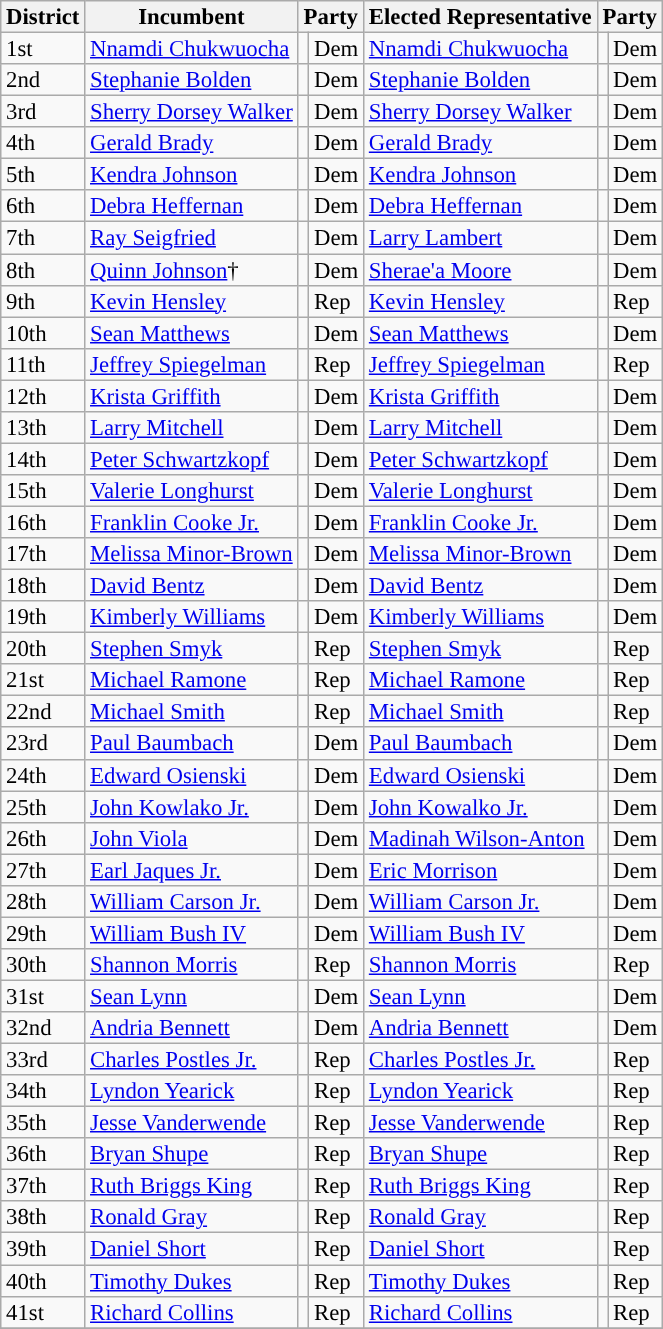<table class="sortable wikitable" style="font-size:95%;line-height:14px;">
<tr>
<th class="sortable">District</th>
<th class="unsortable">Incumbent</th>
<th colspan="2">Party</th>
<th class="unsortable">Elected Representative</th>
<th colspan="2">Party</th>
</tr>
<tr>
<td>1st</td>
<td><a href='#'>Nnamdi Chukwuocha</a></td>
<td style="background:"></td>
<td>Dem</td>
<td><a href='#'>Nnamdi Chukwuocha</a></td>
<td style="background:"></td>
<td>Dem</td>
</tr>
<tr>
<td>2nd</td>
<td><a href='#'>Stephanie Bolden</a></td>
<td style="background:"></td>
<td>Dem</td>
<td><a href='#'>Stephanie Bolden</a></td>
<td style="background:"></td>
<td>Dem</td>
</tr>
<tr>
<td>3rd</td>
<td><a href='#'>Sherry Dorsey Walker</a></td>
<td style="background:"></td>
<td>Dem</td>
<td><a href='#'>Sherry Dorsey Walker</a></td>
<td style="background:"></td>
<td>Dem</td>
</tr>
<tr>
<td>4th</td>
<td><a href='#'>Gerald Brady</a></td>
<td style="background:"></td>
<td>Dem</td>
<td><a href='#'>Gerald Brady</a></td>
<td style="background:"></td>
<td>Dem</td>
</tr>
<tr>
<td>5th</td>
<td><a href='#'>Kendra Johnson</a></td>
<td style="background:"></td>
<td>Dem</td>
<td><a href='#'>Kendra Johnson</a></td>
<td style="background:"></td>
<td>Dem</td>
</tr>
<tr>
<td>6th</td>
<td><a href='#'>Debra Heffernan</a></td>
<td style="background:"></td>
<td>Dem</td>
<td><a href='#'>Debra Heffernan</a></td>
<td style="background:"></td>
<td>Dem</td>
</tr>
<tr>
<td>7th</td>
<td><a href='#'>Ray Seigfried</a></td>
<td style="background:"></td>
<td>Dem</td>
<td><a href='#'>Larry Lambert</a></td>
<td style="background:"></td>
<td>Dem</td>
</tr>
<tr>
<td>8th</td>
<td><a href='#'>Quinn Johnson</a>†</td>
<td style="background:"></td>
<td>Dem</td>
<td><a href='#'>Sherae'a Moore</a></td>
<td style="background:"></td>
<td>Dem</td>
</tr>
<tr>
<td>9th</td>
<td><a href='#'>Kevin Hensley</a></td>
<td style="background:"></td>
<td>Rep</td>
<td><a href='#'>Kevin Hensley</a></td>
<td style="background:"></td>
<td>Rep</td>
</tr>
<tr>
<td>10th</td>
<td><a href='#'>Sean Matthews</a></td>
<td style="background:"></td>
<td>Dem</td>
<td><a href='#'>Sean Matthews</a></td>
<td style="background:"></td>
<td>Dem</td>
</tr>
<tr>
<td>11th</td>
<td><a href='#'>Jeffrey Spiegelman</a></td>
<td style="background:"></td>
<td>Rep</td>
<td><a href='#'>Jeffrey Spiegelman</a></td>
<td style="background:"></td>
<td>Rep</td>
</tr>
<tr>
<td>12th</td>
<td><a href='#'>Krista Griffith</a></td>
<td style="background:"></td>
<td>Dem</td>
<td><a href='#'>Krista Griffith</a></td>
<td style="background:"></td>
<td>Dem</td>
</tr>
<tr>
<td>13th</td>
<td><a href='#'>Larry Mitchell</a></td>
<td style="background:"></td>
<td>Dem</td>
<td><a href='#'>Larry Mitchell</a></td>
<td style="background:"></td>
<td>Dem</td>
</tr>
<tr>
<td>14th</td>
<td><a href='#'>Peter Schwartzkopf</a></td>
<td style="background:"></td>
<td>Dem</td>
<td><a href='#'>Peter Schwartzkopf</a></td>
<td style="background:"></td>
<td>Dem</td>
</tr>
<tr>
<td>15th</td>
<td><a href='#'>Valerie Longhurst</a></td>
<td style="background:"></td>
<td>Dem</td>
<td><a href='#'>Valerie Longhurst</a></td>
<td style="background:"></td>
<td>Dem</td>
</tr>
<tr>
<td>16th</td>
<td><a href='#'>Franklin Cooke Jr.</a></td>
<td style="background:"></td>
<td>Dem</td>
<td><a href='#'>Franklin Cooke Jr.</a></td>
<td style="background:"></td>
<td>Dem</td>
</tr>
<tr>
<td>17th</td>
<td><a href='#'>Melissa Minor-Brown</a></td>
<td style="background:"></td>
<td>Dem</td>
<td><a href='#'>Melissa Minor-Brown</a></td>
<td style="background:"></td>
<td>Dem</td>
</tr>
<tr>
<td>18th</td>
<td><a href='#'>David Bentz</a></td>
<td style="background:"></td>
<td>Dem</td>
<td><a href='#'>David Bentz</a></td>
<td style="background:"></td>
<td>Dem</td>
</tr>
<tr>
<td>19th</td>
<td><a href='#'>Kimberly Williams</a></td>
<td style="background:"></td>
<td>Dem</td>
<td><a href='#'>Kimberly Williams</a></td>
<td style="background:"></td>
<td>Dem</td>
</tr>
<tr>
<td>20th</td>
<td><a href='#'>Stephen Smyk</a></td>
<td style="background:"></td>
<td>Rep</td>
<td><a href='#'>Stephen Smyk</a></td>
<td style="background:"></td>
<td>Rep</td>
</tr>
<tr>
<td>21st</td>
<td><a href='#'>Michael Ramone</a></td>
<td style="background:"></td>
<td>Rep</td>
<td><a href='#'>Michael Ramone</a></td>
<td style="background:"></td>
<td>Rep</td>
</tr>
<tr>
<td>22nd</td>
<td><a href='#'>Michael Smith</a></td>
<td style="background:"></td>
<td>Rep</td>
<td><a href='#'>Michael Smith</a></td>
<td style="background:"></td>
<td>Rep</td>
</tr>
<tr>
<td>23rd</td>
<td><a href='#'>Paul Baumbach</a></td>
<td style="background:"></td>
<td>Dem</td>
<td><a href='#'>Paul Baumbach</a></td>
<td style="background:"></td>
<td>Dem</td>
</tr>
<tr>
<td>24th</td>
<td><a href='#'>Edward Osienski</a></td>
<td style="background:"></td>
<td>Dem</td>
<td><a href='#'>Edward Osienski</a></td>
<td style="background:"></td>
<td>Dem</td>
</tr>
<tr>
<td>25th</td>
<td><a href='#'>John Kowlako Jr.</a></td>
<td style="background:"></td>
<td>Dem</td>
<td><a href='#'>John Kowalko Jr.</a></td>
<td style="background:"></td>
<td>Dem</td>
</tr>
<tr>
<td>26th</td>
<td><a href='#'>John Viola</a></td>
<td style="background:"></td>
<td>Dem</td>
<td><a href='#'>Madinah Wilson-Anton</a></td>
<td style="background:"></td>
<td>Dem</td>
</tr>
<tr>
<td>27th</td>
<td><a href='#'>Earl Jaques Jr.</a></td>
<td style="background:"></td>
<td>Dem</td>
<td><a href='#'>Eric Morrison</a></td>
<td style="background:"></td>
<td>Dem</td>
</tr>
<tr>
<td>28th</td>
<td><a href='#'>William Carson Jr.</a></td>
<td style="background:"></td>
<td>Dem</td>
<td><a href='#'>William Carson Jr.</a></td>
<td style="background:"></td>
<td>Dem</td>
</tr>
<tr>
<td>29th</td>
<td><a href='#'>William Bush IV</a></td>
<td style="background:"></td>
<td>Dem</td>
<td><a href='#'>William Bush IV</a></td>
<td style="background:"></td>
<td>Dem</td>
</tr>
<tr>
<td>30th</td>
<td><a href='#'>Shannon Morris</a></td>
<td style="background:"></td>
<td>Rep</td>
<td><a href='#'>Shannon Morris</a></td>
<td style="background:"></td>
<td>Rep</td>
</tr>
<tr>
<td>31st</td>
<td><a href='#'>Sean Lynn</a></td>
<td style="background:"></td>
<td>Dem</td>
<td><a href='#'>Sean Lynn</a></td>
<td style="background:"></td>
<td>Dem</td>
</tr>
<tr>
<td>32nd</td>
<td><a href='#'>Andria Bennett</a></td>
<td style="background:"></td>
<td>Dem</td>
<td><a href='#'>Andria Bennett</a></td>
<td style="background:"></td>
<td>Dem</td>
</tr>
<tr>
<td>33rd</td>
<td><a href='#'>Charles Postles Jr.</a></td>
<td style="background:"></td>
<td>Rep</td>
<td><a href='#'>Charles Postles Jr.</a></td>
<td style="background:"></td>
<td>Rep</td>
</tr>
<tr>
<td>34th</td>
<td><a href='#'>Lyndon Yearick</a></td>
<td style="background:"></td>
<td>Rep</td>
<td><a href='#'>Lyndon Yearick</a></td>
<td style="background:"></td>
<td>Rep</td>
</tr>
<tr>
<td>35th</td>
<td><a href='#'>Jesse Vanderwende</a></td>
<td style="background:"></td>
<td>Rep</td>
<td><a href='#'>Jesse Vanderwende</a></td>
<td style="background:"></td>
<td>Rep</td>
</tr>
<tr>
<td>36th</td>
<td><a href='#'>Bryan Shupe</a></td>
<td style="background:"></td>
<td>Rep</td>
<td><a href='#'>Bryan Shupe</a></td>
<td style="background:"></td>
<td>Rep</td>
</tr>
<tr>
<td>37th</td>
<td><a href='#'>Ruth Briggs King</a></td>
<td style="background:"></td>
<td>Rep</td>
<td><a href='#'>Ruth Briggs King</a></td>
<td style="background:"></td>
<td>Rep</td>
</tr>
<tr>
<td>38th</td>
<td><a href='#'>Ronald Gray</a></td>
<td style="background:"></td>
<td>Rep</td>
<td><a href='#'>Ronald Gray</a></td>
<td style="background:"></td>
<td>Rep</td>
</tr>
<tr>
<td>39th</td>
<td><a href='#'>Daniel Short</a></td>
<td style="background:"></td>
<td>Rep</td>
<td><a href='#'>Daniel Short</a></td>
<td style="background:"></td>
<td>Rep</td>
</tr>
<tr>
<td>40th</td>
<td><a href='#'>Timothy Dukes</a></td>
<td style="background:"></td>
<td>Rep</td>
<td><a href='#'>Timothy Dukes</a></td>
<td style="background:"></td>
<td>Rep</td>
</tr>
<tr>
<td>41st</td>
<td><a href='#'>Richard Collins</a></td>
<td style="background:"></td>
<td>Rep</td>
<td><a href='#'>Richard Collins</a></td>
<td style="background:"></td>
<td>Rep</td>
</tr>
<tr>
</tr>
</table>
